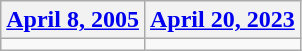<table class=wikitable>
<tr>
<th><a href='#'>April 8, 2005</a></th>
<th><a href='#'>April 20, 2023</a></th>
</tr>
<tr>
<td></td>
<td></td>
</tr>
</table>
